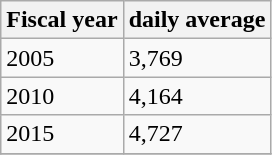<table class="wikitable">
<tr>
<th>Fiscal year</th>
<th>daily average</th>
</tr>
<tr>
<td>2005</td>
<td>3,769</td>
</tr>
<tr>
<td>2010</td>
<td>4,164</td>
</tr>
<tr>
<td>2015</td>
<td>4,727</td>
</tr>
<tr>
</tr>
</table>
